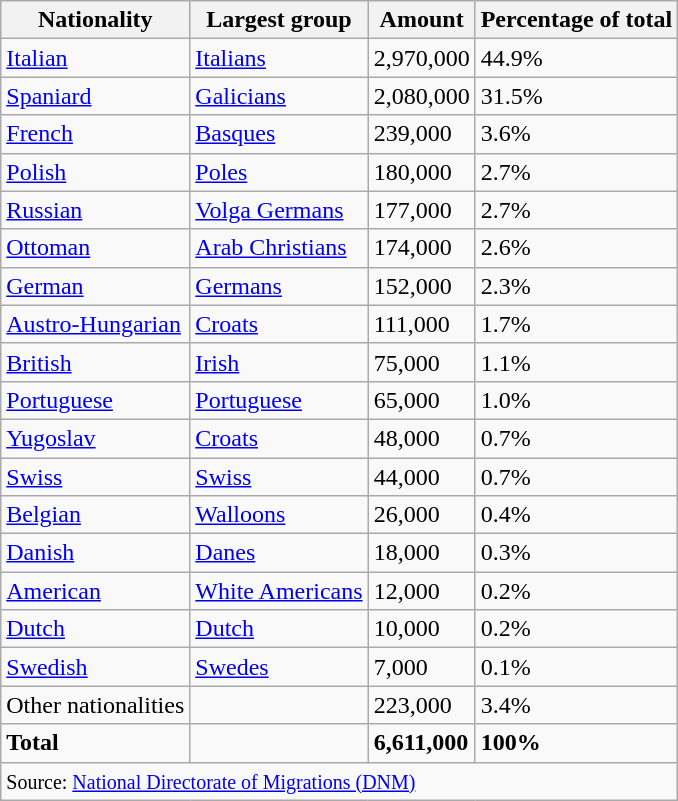<table class="wikitable" style="float: center;">
<tr>
<th>Nationality</th>
<th>Largest group</th>
<th>Amount</th>
<th>Percentage of total</th>
</tr>
<tr>
<td> <a href='#'>Italian</a></td>
<td><a href='#'>Italians</a></td>
<td>2,970,000</td>
<td>44.9%</td>
</tr>
<tr>
<td> <a href='#'>Spaniard</a></td>
<td><a href='#'>Galicians</a></td>
<td>2,080,000</td>
<td>31.5%</td>
</tr>
<tr>
<td> <a href='#'>French</a></td>
<td><a href='#'>Basques</a></td>
<td>239,000</td>
<td>3.6%</td>
</tr>
<tr>
<td> <a href='#'>Polish</a></td>
<td><a href='#'>Poles</a></td>
<td>180,000</td>
<td>2.7%</td>
</tr>
<tr>
<td> <a href='#'>Russian</a></td>
<td><a href='#'>Volga Germans</a></td>
<td>177,000</td>
<td>2.7%</td>
</tr>
<tr>
<td> <a href='#'>Ottoman</a></td>
<td><a href='#'>Arab Christians</a></td>
<td>174,000</td>
<td>2.6%</td>
</tr>
<tr>
<td> <a href='#'>German</a></td>
<td><a href='#'>Germans</a></td>
<td>152,000</td>
<td>2.3%</td>
</tr>
<tr>
<td> <a href='#'>Austro-Hungarian</a></td>
<td><a href='#'>Croats</a></td>
<td>111,000</td>
<td>1.7%</td>
</tr>
<tr>
<td> <a href='#'>British</a></td>
<td><a href='#'>Irish</a></td>
<td>75,000</td>
<td>1.1%</td>
</tr>
<tr>
<td> <a href='#'>Portuguese</a></td>
<td><a href='#'>Portuguese</a></td>
<td>65,000</td>
<td>1.0%</td>
</tr>
<tr>
<td> <a href='#'>Yugoslav</a></td>
<td><a href='#'>Croats</a></td>
<td>48,000</td>
<td>0.7%</td>
</tr>
<tr>
<td> <a href='#'>Swiss</a></td>
<td><a href='#'>Swiss</a></td>
<td>44,000</td>
<td>0.7%</td>
</tr>
<tr>
<td> <a href='#'>Belgian</a></td>
<td><a href='#'>Walloons</a></td>
<td>26,000</td>
<td>0.4%</td>
</tr>
<tr>
<td> <a href='#'>Danish</a></td>
<td><a href='#'>Danes</a></td>
<td>18,000</td>
<td>0.3%</td>
</tr>
<tr>
<td> <a href='#'>American</a></td>
<td><a href='#'>White Americans</a></td>
<td>12,000</td>
<td>0.2%</td>
</tr>
<tr>
<td> <a href='#'>Dutch</a></td>
<td><a href='#'>Dutch</a></td>
<td>10,000</td>
<td>0.2%</td>
</tr>
<tr>
<td> <a href='#'>Swedish</a></td>
<td><a href='#'>Swedes</a></td>
<td>7,000</td>
<td>0.1%</td>
</tr>
<tr>
<td>Other nationalities</td>
<td></td>
<td>223,000</td>
<td>3.4%</td>
</tr>
<tr>
<td><strong>Total</strong></td>
<td></td>
<td><strong>6,611,000</strong></td>
<td><strong>100%</strong></td>
</tr>
<tr>
<td colspan="8" style="text-align:left;"><small>Source: <a href='#'>National Directorate of Migrations (DNM)</a></small></td>
</tr>
</table>
